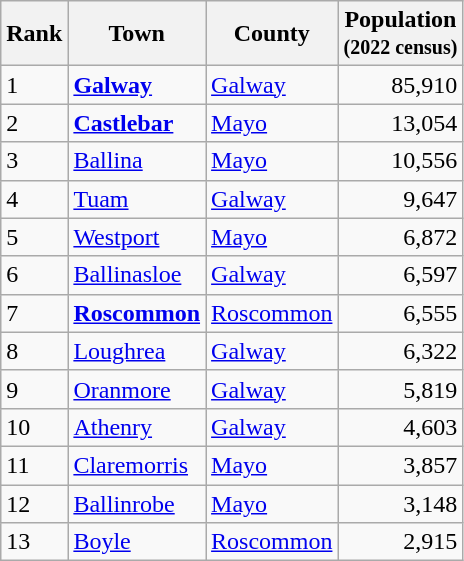<table class="wikitable">
<tr>
<th>Rank</th>
<th>Town</th>
<th>County</th>
<th>Population<br><small>(2022 census)</small></th>
</tr>
<tr>
<td align=left>1</td>
<td><strong><a href='#'>Galway</a></strong></td>
<td><a href='#'>Galway</a></td>
<td align=right>85,910</td>
</tr>
<tr>
<td align=left>2</td>
<td><strong><a href='#'>Castlebar</a></strong></td>
<td><a href='#'>Mayo</a></td>
<td align=right>13,054</td>
</tr>
<tr>
<td align=left>3</td>
<td><a href='#'>Ballina</a></td>
<td><a href='#'>Mayo</a></td>
<td align=right>10,556</td>
</tr>
<tr>
<td align=left>4</td>
<td><a href='#'>Tuam</a></td>
<td><a href='#'>Galway</a></td>
<td align=right>9,647</td>
</tr>
<tr>
<td align=left>5</td>
<td><a href='#'>Westport</a></td>
<td><a href='#'>Mayo</a></td>
<td align=right>6,872</td>
</tr>
<tr>
<td align=left>6</td>
<td><a href='#'>Ballinasloe</a></td>
<td><a href='#'>Galway</a></td>
<td align=right>6,597</td>
</tr>
<tr>
<td align=left>7</td>
<td><strong><a href='#'>Roscommon</a></strong></td>
<td><a href='#'>Roscommon</a></td>
<td align=right>6,555</td>
</tr>
<tr>
<td align=left>8</td>
<td><a href='#'>Loughrea</a></td>
<td><a href='#'>Galway</a></td>
<td align=right>6,322</td>
</tr>
<tr>
<td align=left>9</td>
<td><a href='#'>Oranmore</a></td>
<td><a href='#'>Galway</a></td>
<td align=right>5,819</td>
</tr>
<tr>
<td align=left>10</td>
<td><a href='#'>Athenry</a></td>
<td><a href='#'>Galway</a></td>
<td align=right>4,603</td>
</tr>
<tr>
<td align=left>11</td>
<td><a href='#'>Claremorris</a></td>
<td><a href='#'>Mayo</a></td>
<td align=right>3,857</td>
</tr>
<tr>
<td align=left>12</td>
<td><a href='#'>Ballinrobe</a></td>
<td><a href='#'>Mayo</a></td>
<td align=right>3,148</td>
</tr>
<tr>
<td align=left>13</td>
<td><a href='#'>Boyle</a></td>
<td><a href='#'>Roscommon</a></td>
<td align=right>2,915</td>
</tr>
</table>
